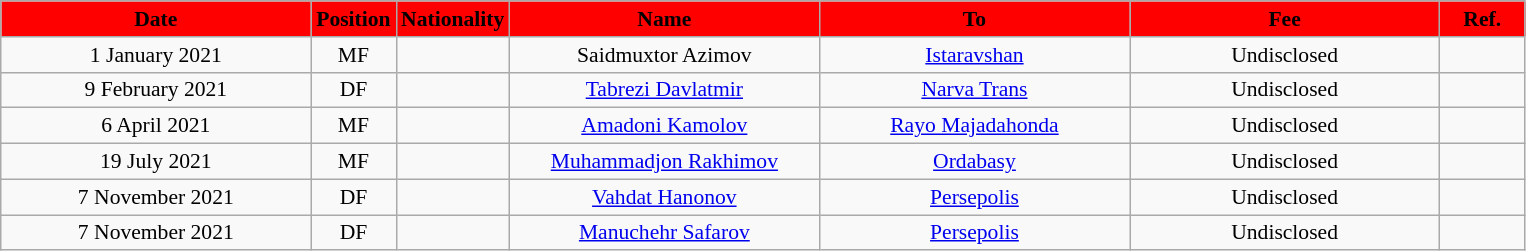<table class="wikitable"  style="text-align:center; font-size:90%; ">
<tr>
<th style="background:#FF0000; color:#000000; width:200px;">Date</th>
<th style="background:#FF0000; color:#000000; width:50px;">Position</th>
<th style="background:#FF0000; color:#000000; width:50px;">Nationality</th>
<th style="background:#FF0000; color:#000000; width:200px;">Name</th>
<th style="background:#FF0000; color:#000000; width:200px;">To</th>
<th style="background:#FF0000; color:#000000; width:200px;">Fee</th>
<th style="background:#FF0000; color:#000000; width:50px;">Ref.</th>
</tr>
<tr>
<td>1 January 2021</td>
<td>MF</td>
<td></td>
<td>Saidmuxtor Azimov</td>
<td><a href='#'>Istaravshan</a></td>
<td>Undisclosed</td>
<td></td>
</tr>
<tr>
<td>9 February 2021</td>
<td>DF</td>
<td></td>
<td><a href='#'>Tabrezi Davlatmir</a></td>
<td><a href='#'>Narva Trans</a></td>
<td>Undisclosed</td>
<td></td>
</tr>
<tr>
<td>6 April 2021</td>
<td>MF</td>
<td></td>
<td><a href='#'>Amadoni Kamolov</a></td>
<td><a href='#'>Rayo Majadahonda</a></td>
<td>Undisclosed</td>
<td></td>
</tr>
<tr>
<td>19 July 2021</td>
<td>MF</td>
<td></td>
<td><a href='#'>Muhammadjon Rakhimov</a></td>
<td><a href='#'>Ordabasy</a></td>
<td>Undisclosed</td>
<td></td>
</tr>
<tr>
<td>7 November 2021</td>
<td>DF</td>
<td></td>
<td><a href='#'>Vahdat Hanonov</a></td>
<td><a href='#'>Persepolis</a></td>
<td>Undisclosed</td>
<td></td>
</tr>
<tr>
<td>7 November 2021</td>
<td>DF</td>
<td></td>
<td><a href='#'>Manuchehr Safarov</a></td>
<td><a href='#'>Persepolis</a></td>
<td>Undisclosed</td>
<td></td>
</tr>
</table>
